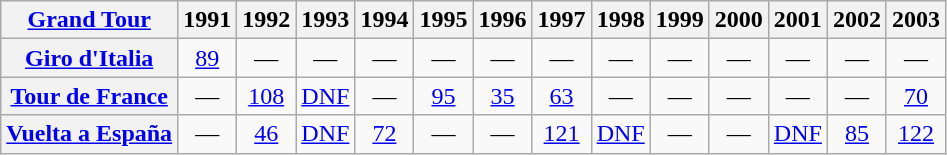<table class="wikitable plainrowheaders">
<tr>
<th scope="col"><a href='#'>Grand Tour</a></th>
<th scope="col">1991</th>
<th scope="col">1992</th>
<th scope="col">1993</th>
<th scope="col">1994</th>
<th scope="col">1995</th>
<th scope="col">1996</th>
<th scope="col">1997</th>
<th scope="col">1998</th>
<th scope="col">1999</th>
<th scope="col">2000</th>
<th scope="col">2001</th>
<th scope="col">2002</th>
<th scope="col">2003</th>
</tr>
<tr style="text-align:center;">
<th scope="row"> <a href='#'>Giro d'Italia</a></th>
<td><a href='#'>89</a></td>
<td>—</td>
<td>—</td>
<td>—</td>
<td>—</td>
<td>—</td>
<td>—</td>
<td>—</td>
<td>—</td>
<td>—</td>
<td>—</td>
<td>—</td>
<td>—</td>
</tr>
<tr style="text-align:center;">
<th scope="row"> <a href='#'>Tour de France</a></th>
<td>—</td>
<td><a href='#'>108</a></td>
<td><a href='#'>DNF</a></td>
<td>—</td>
<td><a href='#'>95</a></td>
<td><a href='#'>35</a></td>
<td><a href='#'>63</a></td>
<td>—</td>
<td>—</td>
<td>—</td>
<td>—</td>
<td>—</td>
<td><a href='#'>70</a></td>
</tr>
<tr style="text-align:center;">
<th scope="row"> <a href='#'>Vuelta a España</a></th>
<td>—</td>
<td><a href='#'>46</a></td>
<td><a href='#'>DNF</a></td>
<td><a href='#'>72</a></td>
<td>—</td>
<td>—</td>
<td><a href='#'>121</a></td>
<td><a href='#'>DNF</a></td>
<td>—</td>
<td>—</td>
<td><a href='#'>DNF</a></td>
<td><a href='#'>85</a></td>
<td><a href='#'>122</a></td>
</tr>
</table>
